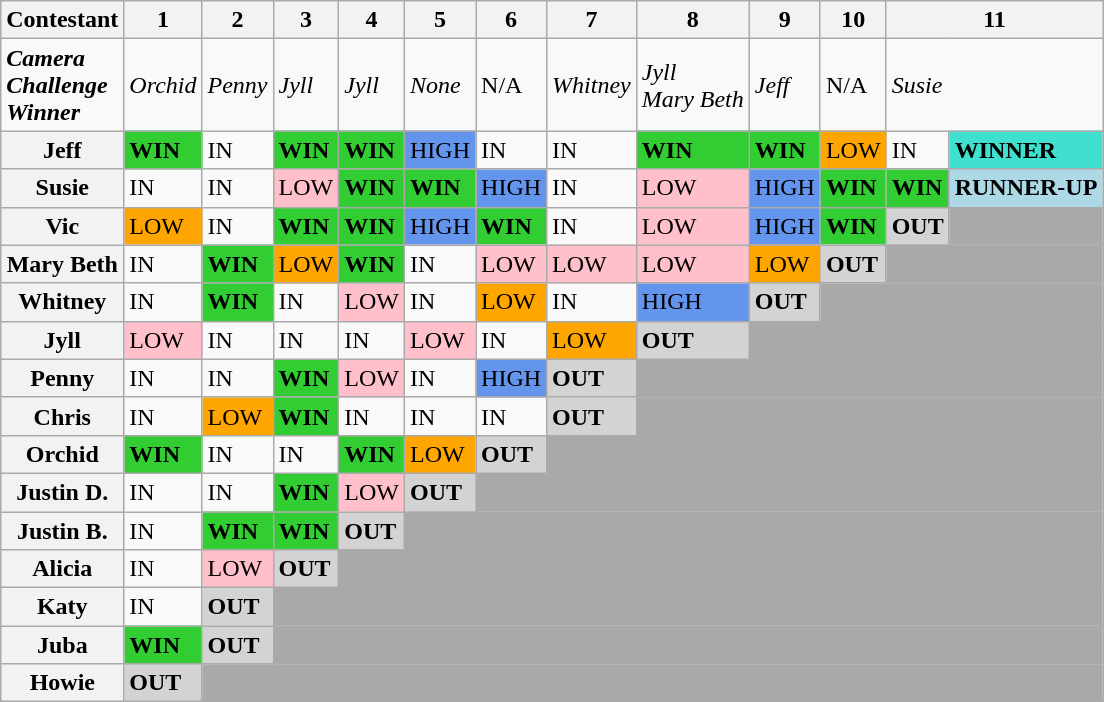<table class="wikitable" align=>
<tr>
<th>Contestant</th>
<th>1</th>
<th>2</th>
<th>3</th>
<th>4</th>
<th>5</th>
<th>6</th>
<th>7</th>
<th>8</th>
<th>9</th>
<th>10</th>
<th colspan=2>11</th>
</tr>
<tr>
<td><strong><em>Camera</em></strong><br><strong><em>Challenge</em></strong><br><strong><em>Winner</em></strong></td>
<td><em>Orchid</em></td>
<td><em>Penny</em></td>
<td><em>Jyll</em></td>
<td><em>Jyll</em></td>
<td><em>None</em></td>
<td>N/A</td>
<td><em>Whitney</em></td>
<td><em>Jyll</em><br><em>Mary Beth</em></td>
<td><em>Jeff</em></td>
<td>N/A</td>
<td colspan=2><em>Susie</em></td>
</tr>
<tr>
<th>Jeff</th>
<td style="background:limegreen;"><strong>WIN</strong></td>
<td style="background:offwhite;">IN</td>
<td style="background:limegreen;"><strong>WIN</strong></td>
<td style="background:limegreen;"><strong>WIN</strong></td>
<td style="background:cornflowerblue;">HIGH</td>
<td style="background:offwhite;">IN</td>
<td style="background:offwhite;">IN</td>
<td style="background:limegreen;"><strong>WIN</strong></td>
<td style="background:limegreen;"><strong>WIN</strong></td>
<td style="background:orange;">LOW</td>
<td style="background:offwhite;">IN</td>
<td style="background:turquoise;"><strong>WINNER</strong></td>
</tr>
<tr>
<th>Susie</th>
<td style="background:offwhite;">IN</td>
<td style="background:offwhite;">IN</td>
<td style="background:pink;">LOW</td>
<td style="background:limegreen;"><strong>WIN</strong></td>
<td style="background:limegreen;"><strong>WIN</strong></td>
<td style="background:cornflowerblue;">HIGH</td>
<td style="background:offwhite;">IN</td>
<td style="background:pink;">LOW</td>
<td style="background:cornflowerblue;">HIGH</td>
<td style="background:limegreen;"><strong>WIN</strong></td>
<td style="background:limegreen;"><strong>WIN</strong></td>
<td style="background:lightblue;"><strong>RUNNER-UP</strong></td>
</tr>
<tr>
<th>Vic</th>
<td style="background:orange;">LOW</td>
<td style="background:offwhite;">IN</td>
<td style="background:limegreen;"><strong>WIN</strong></td>
<td style="background:limegreen;"><strong>WIN</strong></td>
<td style="background:cornflowerblue;">HIGH</td>
<td style="background:limegreen;"><strong>WIN</strong></td>
<td style="background:offwhite;">IN</td>
<td style="background:pink;">LOW</td>
<td style="background:cornflowerblue;">HIGH</td>
<td style="background:limegreen;"><strong>WIN</strong></td>
<td style="background:lightgray;"><strong>OUT</strong></td>
<td colspan=2 style="background:darkgray;"></td>
</tr>
<tr>
<th>Mary Beth</th>
<td style="background:offwhite;">IN</td>
<td style="background:limegreen;"><strong>WIN</strong></td>
<td style="background:orange;">LOW</td>
<td style="background:limegreen;"><strong>WIN</strong></td>
<td style="background:offwhite;">IN</td>
<td style="background:pink;">LOW</td>
<td style="background:pink;">LOW</td>
<td style="background:pink;">LOW</td>
<td style="background:orange;">LOW</td>
<td style="background:lightgray;"><strong>OUT</strong></td>
<td colspan=3 style="background:darkgray;"></td>
</tr>
<tr>
<th>Whitney</th>
<td style="background:offwhite;">IN</td>
<td style="background:limegreen;"><strong>WIN</strong></td>
<td style="background:offwhite;">IN</td>
<td style="background:pink;">LOW</td>
<td style="background:offwhite;">IN</td>
<td style="background:orange;">LOW</td>
<td style="background:offwhite;">IN</td>
<td style="background:cornflowerblue;">HIGH</td>
<td style="background:lightgray;"><strong>OUT</strong></td>
<td colspan=3 style="background:darkgray;"></td>
</tr>
<tr>
<th>Jyll</th>
<td style="background:pink;">LOW</td>
<td style="background:offwhite;">IN</td>
<td style="background:offwhite;">IN</td>
<td style="background:offwhite;">IN</td>
<td style="background:pink;">LOW</td>
<td style="background:offwhite;">IN</td>
<td style="background:orange;">LOW</td>
<td style="background:lightgray;"><strong>OUT</strong></td>
<td colspan=4 style="background:darkgray;"></td>
</tr>
<tr>
<th>Penny</th>
<td style="background:offwhite;">IN</td>
<td style="background:offwhite;">IN</td>
<td style="background:limegreen;"><strong>WIN</strong></td>
<td style="background:pink;">LOW</td>
<td style="background:offwhite;">IN</td>
<td style="background:cornflowerblue;">HIGH</td>
<td style="background:lightgray;"><strong>OUT</strong></td>
<td colspan=5 style="background:darkgray;"></td>
</tr>
<tr>
<th>Chris</th>
<td style="background:offwhite;">IN</td>
<td style="background:orange;">LOW</td>
<td style="background:limegreen;"><strong>WIN</strong></td>
<td style="background:offwhite;">IN</td>
<td style="background:offwhite;">IN</td>
<td style="background:offwhite;">IN</td>
<td style="background:lightgray;"><strong>OUT</strong></td>
<td colspan=5 style="background:darkgray;"></td>
</tr>
<tr>
<th>Orchid</th>
<td style="background:limegreen;"><strong>WIN</strong></td>
<td style="background:offwhite;">IN</td>
<td style="background:offwhite;">IN</td>
<td style="background:limegreen;"><strong>WIN</strong></td>
<td style="background:orange;">LOW</td>
<td style="background:lightgray;"><strong>OUT</strong></td>
<td colspan=6 style="background:darkgray;"></td>
</tr>
<tr>
<th>Justin D.</th>
<td style="background:offwhite;">IN</td>
<td style="background:offwhite;">IN</td>
<td style="background:limegreen;"><strong>WIN</strong></td>
<td style="background:pink;">LOW</td>
<td style="background:lightgray;"><strong>OUT</strong></td>
<td colspan=7 style="background:darkgray;"></td>
</tr>
<tr>
<th>Justin B.</th>
<td style="background:offwhite;">IN</td>
<td style="background:limegreen;"><strong>WIN</strong></td>
<td style="background:limegreen;"><strong>WIN</strong></td>
<td style="background:lightgray;"><strong>OUT</strong></td>
<td colspan=8 style="background:darkgray;"></td>
</tr>
<tr>
<th>Alicia</th>
<td style="background:offwhite;">IN</td>
<td style="background:pink;">LOW</td>
<td style="background:lightgray;"><strong>OUT</strong></td>
<td colspan=9 style="background:darkgray;"></td>
</tr>
<tr>
<th>Katy</th>
<td style="background:offwhite;">IN</td>
<td style="background:lightgray;"><strong>OUT</strong></td>
<td colspan=10 style="background:darkgray;"></td>
</tr>
<tr>
<th>Juba</th>
<td style="background:limegreen;"><strong>WIN</strong></td>
<td style="background:lightgray;"><strong>OUT</strong></td>
<td colspan=11 style="background:darkgray;"></td>
</tr>
<tr>
<th>Howie</th>
<td style="background:lightgray;"><strong>OUT</strong></td>
<td colspan=12 style="background:darkgray;"></td>
</tr>
</table>
